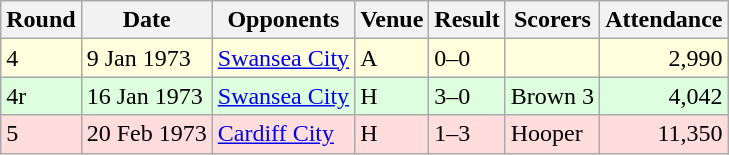<table class="wikitable">
<tr>
<th>Round</th>
<th>Date</th>
<th>Opponents</th>
<th>Venue</th>
<th>Result</th>
<th>Scorers</th>
<th>Attendance</th>
</tr>
<tr bgcolor="#ffffdd">
<td>4</td>
<td>9 Jan 1973</td>
<td><a href='#'>Swansea City</a></td>
<td>A</td>
<td>0–0</td>
<td></td>
<td align="right">2,990</td>
</tr>
<tr bgcolor="#ddffdd">
<td>4r</td>
<td>16 Jan 1973</td>
<td><a href='#'>Swansea City</a></td>
<td>H</td>
<td>3–0</td>
<td>Brown 3</td>
<td align="right">4,042</td>
</tr>
<tr bgcolor="#ffdddd">
<td>5</td>
<td>20 Feb 1973</td>
<td><a href='#'>Cardiff City</a></td>
<td>H</td>
<td>1–3</td>
<td>Hooper</td>
<td align="right">11,350</td>
</tr>
</table>
